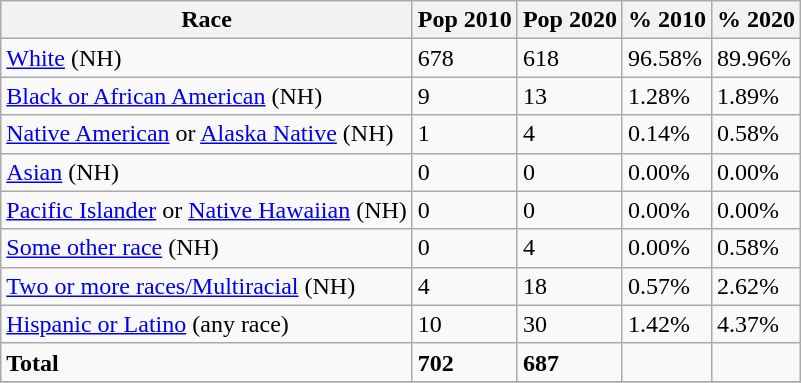<table class="wikitable">
<tr>
<th>Race</th>
<th>Pop 2010</th>
<th>Pop 2020</th>
<th>% 2010</th>
<th>% 2020</th>
</tr>
<tr>
<td><a href='#'>White</a> (NH)</td>
<td>678</td>
<td>618</td>
<td>96.58%</td>
<td>89.96%</td>
</tr>
<tr>
<td><a href='#'>Black or African American</a> (NH)</td>
<td>9</td>
<td>13</td>
<td>1.28%</td>
<td>1.89%</td>
</tr>
<tr>
<td><a href='#'>Native American</a> or <a href='#'>Alaska Native</a> (NH)</td>
<td>1</td>
<td>4</td>
<td>0.14%</td>
<td>0.58%</td>
</tr>
<tr>
<td><a href='#'>Asian</a> (NH)</td>
<td>0</td>
<td>0</td>
<td>0.00%</td>
<td>0.00%</td>
</tr>
<tr>
<td><a href='#'>Pacific Islander</a> or <a href='#'>Native Hawaiian</a> (NH)</td>
<td>0</td>
<td>0</td>
<td>0.00%</td>
<td>0.00%</td>
</tr>
<tr>
<td><a href='#'>Some other race</a> (NH)</td>
<td>0</td>
<td>4</td>
<td>0.00%</td>
<td>0.58%</td>
</tr>
<tr>
<td><a href='#'>Two or more races/Multiracial</a> (NH)</td>
<td>4</td>
<td>18</td>
<td>0.57%</td>
<td>2.62%</td>
</tr>
<tr>
<td><a href='#'>Hispanic or Latino</a> (any race)</td>
<td>10</td>
<td>30</td>
<td>1.42%</td>
<td>4.37%</td>
</tr>
<tr>
<td><strong>Total</strong></td>
<td><strong>702</strong></td>
<td><strong>687</strong></td>
<td></td>
<td></td>
</tr>
<tr>
</tr>
</table>
